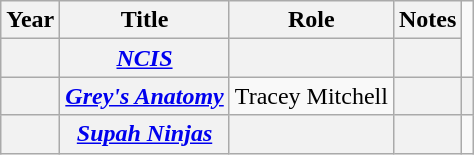<table class="wikitable sortable">
<tr>
<th>Year</th>
<th>Title</th>
<th>Role</th>
<th class="unsortable">Notes</th>
</tr>
<tr>
<th></th>
<th><em><a href='#'>NCIS</a></em></th>
<th></th>
<th></th>
</tr>
<tr>
<th></th>
<th><em><a href='#'>Grey's Anatomy</a></em></th>
<td>Tracey Mitchell</td>
<th></th>
<th></th>
</tr>
<tr>
<th></th>
<th><em><a href='#'>Supah Ninjas</a></em></th>
<th></th>
<th></th>
</tr>
</table>
